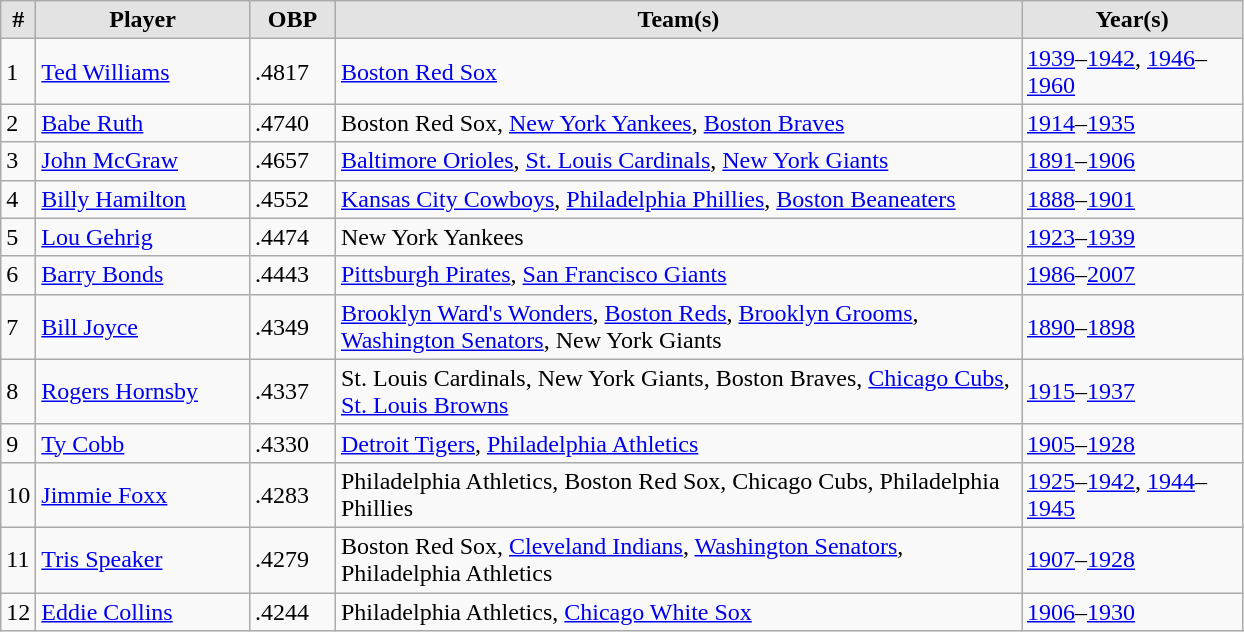<table class="wikitable sortable" style="border-collapse: collapse;">
<tr bgcolor="#E3E3E3" align="center">
<td width="12px"><strong>#</strong></td>
<td width="135px"><strong>Player</strong></td>
<td width="50px"><strong>OBP</strong></td>
<td width="450px"><strong>Team(s)</strong></td>
<td width="140px"><strong>Year(s)</strong></td>
</tr>
<tr>
<td>1</td>
<td><a href='#'>Ted Williams</a></td>
<td>.4817</td>
<td><a href='#'>Boston Red Sox</a></td>
<td><a href='#'>1939</a>–<a href='#'>1942</a>, <a href='#'>1946</a>–<a href='#'>1960</a></td>
</tr>
<tr>
<td>2</td>
<td><a href='#'>Babe Ruth</a></td>
<td>.4740</td>
<td>Boston Red Sox, <a href='#'>New York Yankees</a>, <a href='#'>Boston Braves</a></td>
<td><a href='#'>1914</a>–<a href='#'>1935</a></td>
</tr>
<tr>
<td>3</td>
<td><a href='#'>John McGraw</a></td>
<td>.4657</td>
<td><a href='#'>Baltimore Orioles</a>, <a href='#'>St. Louis Cardinals</a>, <a href='#'>New York Giants</a></td>
<td><a href='#'>1891</a>–<a href='#'>1906</a></td>
</tr>
<tr>
<td>4</td>
<td><a href='#'>Billy Hamilton</a></td>
<td>.4552</td>
<td><a href='#'>Kansas City Cowboys</a>, <a href='#'>Philadelphia Phillies</a>, <a href='#'>Boston Beaneaters</a></td>
<td><a href='#'>1888</a>–<a href='#'>1901</a></td>
</tr>
<tr>
<td>5</td>
<td><a href='#'>Lou Gehrig</a></td>
<td>.4474</td>
<td>New York Yankees</td>
<td><a href='#'>1923</a>–<a href='#'>1939</a></td>
</tr>
<tr>
<td>6</td>
<td><a href='#'>Barry Bonds</a></td>
<td>.4443</td>
<td><a href='#'>Pittsburgh Pirates</a>, <a href='#'>San Francisco Giants</a></td>
<td><a href='#'>1986</a>–<a href='#'>2007</a></td>
</tr>
<tr>
<td>7</td>
<td><a href='#'>Bill Joyce</a></td>
<td>.4349</td>
<td><a href='#'>Brooklyn Ward's Wonders</a>, <a href='#'>Boston Reds</a>, <a href='#'>Brooklyn Grooms</a>, <a href='#'>Washington Senators</a>, New York Giants</td>
<td><a href='#'>1890</a>–<a href='#'>1898</a></td>
</tr>
<tr>
<td>8</td>
<td><a href='#'>Rogers Hornsby</a></td>
<td>.4337</td>
<td>St. Louis Cardinals, New York Giants, Boston Braves, <a href='#'>Chicago Cubs</a>, <a href='#'>St. Louis Browns</a></td>
<td><a href='#'>1915</a>–<a href='#'>1937</a></td>
</tr>
<tr>
<td>9</td>
<td><a href='#'>Ty Cobb</a></td>
<td>.4330</td>
<td><a href='#'>Detroit Tigers</a>, <a href='#'>Philadelphia Athletics</a></td>
<td><a href='#'>1905</a>–<a href='#'>1928</a></td>
</tr>
<tr>
<td>10</td>
<td><a href='#'>Jimmie Foxx</a></td>
<td>.4283</td>
<td>Philadelphia Athletics, Boston Red Sox, Chicago Cubs, Philadelphia Phillies</td>
<td><a href='#'>1925</a>–<a href='#'>1942</a>, <a href='#'>1944</a>–<a href='#'>1945</a></td>
</tr>
<tr>
<td>11</td>
<td><a href='#'>Tris Speaker</a></td>
<td>.4279</td>
<td>Boston Red Sox, <a href='#'>Cleveland Indians</a>, <a href='#'>Washington Senators</a>, Philadelphia Athletics</td>
<td><a href='#'>1907</a>–<a href='#'>1928</a></td>
</tr>
<tr>
<td>12</td>
<td><a href='#'>Eddie Collins</a></td>
<td>.4244</td>
<td>Philadelphia Athletics, <a href='#'>Chicago White Sox</a></td>
<td><a href='#'>1906</a>–<a href='#'>1930</a></td>
</tr>
</table>
